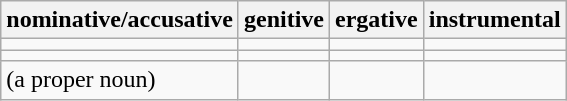<table class="wikitable">
<tr>
<th>nominative/accusative</th>
<th>genitive</th>
<th>ergative</th>
<th>instrumental</th>
</tr>
<tr>
<td></td>
<td></td>
<td></td>
<td></td>
</tr>
<tr>
<td></td>
<td></td>
<td></td>
<td></td>
</tr>
<tr>
<td> (a proper noun)</td>
<td></td>
<td></td>
<td></td>
</tr>
</table>
